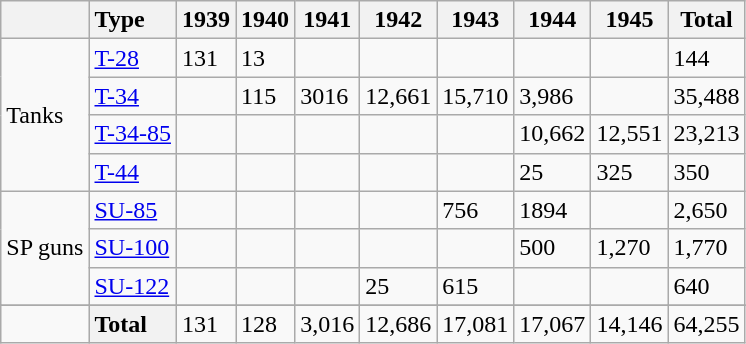<table class="wikitable">
<tr>
<th></th>
<th style="text-align:left;">Type</th>
<th>1939</th>
<th>1940</th>
<th>1941</th>
<th>1942</th>
<th>1943</th>
<th>1944</th>
<th>1945</th>
<th>Total</th>
</tr>
<tr>
<td rowspan=4 align=left>Tanks</td>
<td style="text-align:left;"><a href='#'>T-28</a></td>
<td>131</td>
<td>13</td>
<td></td>
<td></td>
<td></td>
<td></td>
<td></td>
<td>144</td>
</tr>
<tr>
<td style="text-align:left;"><a href='#'>T-34</a></td>
<td></td>
<td>115</td>
<td>3016</td>
<td>12,661</td>
<td>15,710</td>
<td>3,986</td>
<td></td>
<td>35,488</td>
</tr>
<tr>
<td style="text-align:left;"><a href='#'>T-34-85</a></td>
<td></td>
<td></td>
<td></td>
<td></td>
<td></td>
<td>10,662</td>
<td>12,551</td>
<td>23,213</td>
</tr>
<tr>
<td style="text-align:left;"><a href='#'>T-44</a></td>
<td></td>
<td></td>
<td></td>
<td></td>
<td></td>
<td>25</td>
<td>325</td>
<td>350</td>
</tr>
<tr style="border-top:1px solid #999;">
<td rowspan=3 align=left>SP guns</td>
<td style="text-align:left;"><a href='#'>SU-85</a></td>
<td></td>
<td></td>
<td></td>
<td></td>
<td>756</td>
<td>1894</td>
<td></td>
<td>2,650</td>
</tr>
<tr>
<td style="text-align:left;"><a href='#'>SU-100</a></td>
<td></td>
<td></td>
<td></td>
<td></td>
<td></td>
<td>500</td>
<td>1,270</td>
<td>1,770</td>
</tr>
<tr>
<td style="text-align:left;"><a href='#'>SU-122</a></td>
<td></td>
<td></td>
<td></td>
<td>25</td>
<td>615</td>
<td></td>
<td></td>
<td>640</td>
</tr>
<tr>
</tr>
<tr style="border-top:1px solid #999;">
<td></td>
<th style="text-align:left;">Total</th>
<td>131</td>
<td>128</td>
<td>3,016</td>
<td>12,686</td>
<td>17,081</td>
<td>17,067</td>
<td>14,146</td>
<td>64,255</td>
</tr>
</table>
